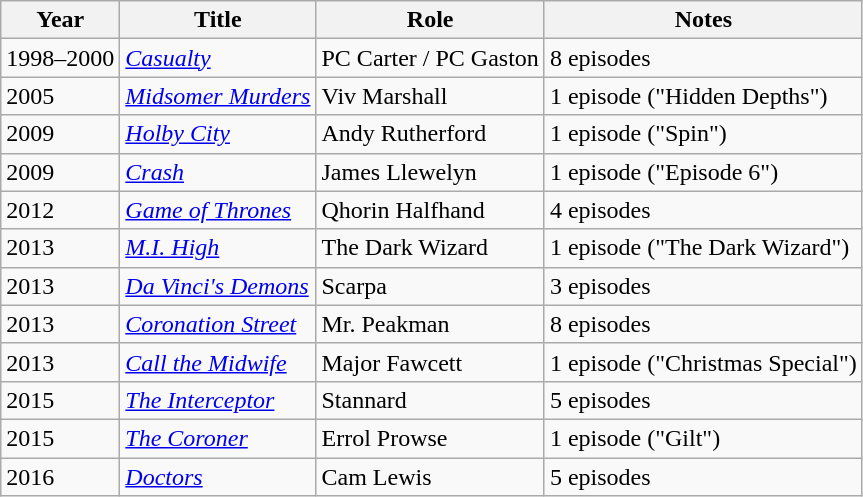<table class="wikitable sortable">
<tr>
<th>Year</th>
<th>Title</th>
<th>Role</th>
<th>Notes</th>
</tr>
<tr>
<td>1998–2000</td>
<td><em><a href='#'>Casualty</a></em></td>
<td>PC Carter / PC Gaston</td>
<td>8 episodes</td>
</tr>
<tr>
<td>2005</td>
<td><em><a href='#'>Midsomer Murders</a></em></td>
<td>Viv Marshall</td>
<td>1 episode ("Hidden Depths")</td>
</tr>
<tr>
<td>2009</td>
<td><em><a href='#'>Holby City</a></em></td>
<td>Andy Rutherford</td>
<td>1 episode ("Spin")</td>
</tr>
<tr>
<td>2009</td>
<td><em><a href='#'>Crash</a></em></td>
<td>James Llewelyn</td>
<td>1 episode ("Episode 6")</td>
</tr>
<tr>
<td>2012</td>
<td><em><a href='#'>Game of Thrones</a></em></td>
<td>Qhorin Halfhand</td>
<td>4 episodes</td>
</tr>
<tr>
<td>2013</td>
<td><em><a href='#'>M.I. High</a></em></td>
<td>The Dark Wizard</td>
<td>1 episode ("The Dark Wizard")</td>
</tr>
<tr>
<td>2013</td>
<td><em><a href='#'>Da Vinci's Demons</a></em></td>
<td>Scarpa</td>
<td>3 episodes</td>
</tr>
<tr>
<td>2013</td>
<td><em><a href='#'>Coronation Street</a></em></td>
<td>Mr. Peakman</td>
<td>8 episodes</td>
</tr>
<tr>
<td>2013</td>
<td><em><a href='#'>Call the Midwife</a></em></td>
<td>Major Fawcett</td>
<td>1 episode ("Christmas Special")</td>
</tr>
<tr>
<td>2015</td>
<td><em><a href='#'>The Interceptor</a></em></td>
<td>Stannard</td>
<td>5 episodes</td>
</tr>
<tr>
<td>2015</td>
<td><em><a href='#'>The Coroner</a></em></td>
<td>Errol Prowse</td>
<td>1 episode ("Gilt")</td>
</tr>
<tr>
<td>2016</td>
<td><em><a href='#'>Doctors</a></em></td>
<td>Cam Lewis</td>
<td>5 episodes</td>
</tr>
</table>
